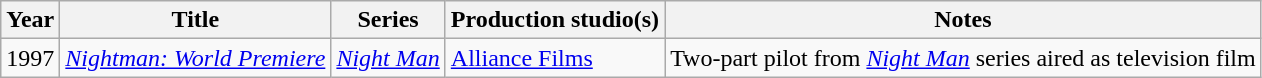<table class="wikitable">
<tr>
<th>Year</th>
<th>Title</th>
<th>Series</th>
<th>Production studio(s)</th>
<th>Notes</th>
</tr>
<tr>
<td>1997</td>
<td><em><a href='#'>Nightman: World Premiere</a></em></td>
<td><em><a href='#'>Night Man</a></em></td>
<td><a href='#'>Alliance Films</a></td>
<td>Two-part pilot from <em><a href='#'>Night Man</a></em> series aired as television film</td>
</tr>
</table>
